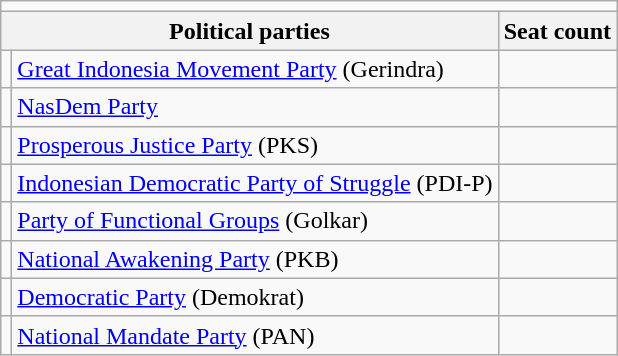<table class="wikitable">
<tr>
<td colspan="4"></td>
</tr>
<tr>
<th colspan="2">Political parties</th>
<th>Seat count</th>
</tr>
<tr>
<td bgcolor=></td>
<td><a href='#'>Great Indonesia Movement Party</a> (Gerindra)</td>
<td></td>
</tr>
<tr>
<td bgcolor=></td>
<td><a href='#'>NasDem Party</a></td>
<td></td>
</tr>
<tr>
<td bgcolor=></td>
<td><a href='#'>Prosperous Justice Party</a> (PKS)</td>
<td></td>
</tr>
<tr>
<td bgcolor=></td>
<td><a href='#'>Indonesian Democratic Party of Struggle</a> (PDI-P)</td>
<td></td>
</tr>
<tr>
<td bgcolor=></td>
<td><a href='#'>Party of Functional Groups</a> (Golkar)</td>
<td></td>
</tr>
<tr>
<td bgcolor=></td>
<td><a href='#'>National Awakening Party</a> (PKB)</td>
<td></td>
</tr>
<tr>
<td bgcolor=></td>
<td><a href='#'>Democratic Party</a> (Demokrat)</td>
<td></td>
</tr>
<tr>
<td bgcolor=></td>
<td><a href='#'>National Mandate Party</a> (PAN)</td>
<td></td>
</tr>
</table>
